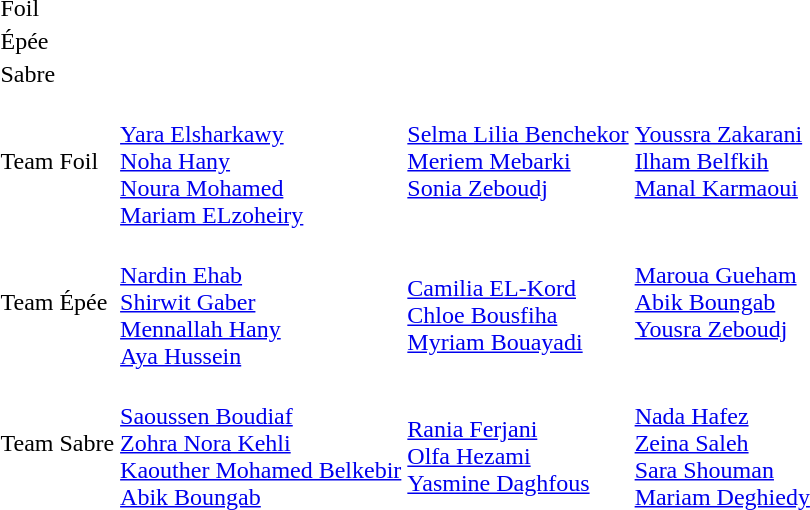<table>
<tr>
<td>Foil</td>
<td></td>
<td></td>
<td><br></td>
</tr>
<tr>
<td>Épée</td>
<td></td>
<td></td>
<td><br></td>
</tr>
<tr>
<td>Sabre</td>
<td></td>
<td></td>
<td><br></td>
</tr>
<tr>
<td>Team Foil</td>
<td><br><a href='#'>Yara Elsharkawy</a><br><a href='#'>Noha Hany</a><br><a href='#'>Noura Mohamed</a><br><a href='#'>Mariam ELzoheiry</a></td>
<td valign="top"><br><a href='#'>Selma Lilia Benchekor</a><br><a href='#'>Meriem Mebarki</a><br><a href='#'>Sonia Zeboudj</a></td>
<td valign="top"><br><a href='#'>Youssra Zakarani</a><br><a href='#'>Ilham Belfkih</a><br><a href='#'>Manal Karmaoui</a></td>
</tr>
<tr>
<td>Team Épée</td>
<td><br><a href='#'>Nardin Ehab</a><br><a href='#'>Shirwit Gaber</a><br><a href='#'>Mennallah Hany</a><br><a href='#'>Aya Hussein</a></td>
<td><br><a href='#'>Camilia EL-Kord</a><br><a href='#'>Chloe Bousfiha</a><br><a href='#'>Myriam Bouayadi</a></td>
<td valign="top"><br><a href='#'>Maroua Gueham</a><br><a href='#'>Abik Boungab</a><br><a href='#'>Yousra Zeboudj</a></td>
</tr>
<tr>
<td>Team Sabre</td>
<td><br><a href='#'>Saoussen Boudiaf</a><br><a href='#'>Zohra Nora Kehli</a><br><a href='#'>Kaouther Mohamed Belkebir </a><br><a href='#'>Abik Boungab</a></td>
<td><br><a href='#'>Rania Ferjani</a><br><a href='#'>Olfa Hezami</a><br><a href='#'>Yasmine Daghfous</a></td>
<td><br><a href='#'>Nada Hafez</a><br><a href='#'>Zeina Saleh</a><br><a href='#'>Sara Shouman</a><br><a href='#'>Mariam Deghiedy</a></td>
</tr>
</table>
